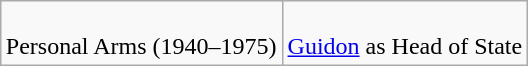<table class="wikitable" style="margin:1em auto; text-align:center;">
<tr>
<td><br> Personal Arms (1940–1975)</td>
<td><br> <a href='#'>Guidon</a> as Head of State</td>
</tr>
</table>
